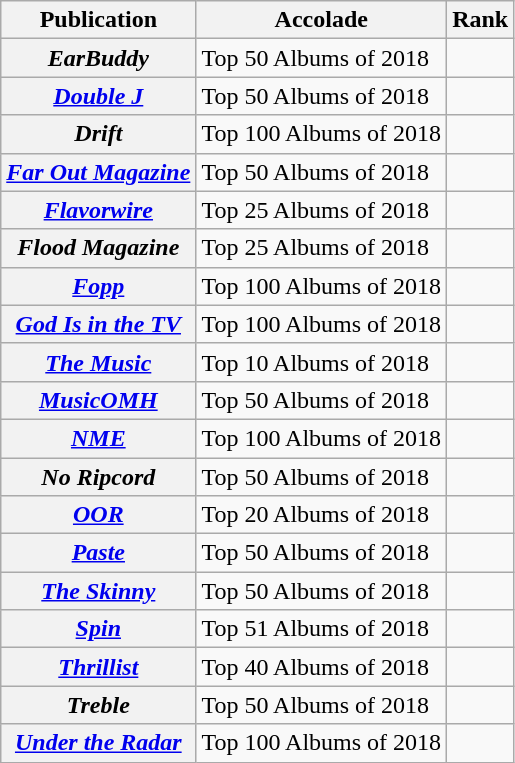<table class="wikitable sortable plainrowheaders">
<tr>
<th scope="col">Publication</th>
<th scope="col">Accolade</th>
<th scope="col">Rank</th>
</tr>
<tr>
<th scope="row"><em>EarBuddy</em></th>
<td>Top 50 Albums of 2018</td>
<td></td>
</tr>
<tr>
<th scope="row"><em><a href='#'>Double J</a></em></th>
<td>Top 50 Albums of 2018</td>
<td></td>
</tr>
<tr>
<th scope="row"><em>Drift</em></th>
<td>Top 100 Albums of 2018</td>
<td></td>
</tr>
<tr>
<th scope="row"><em><a href='#'>Far Out Magazine</a></em></th>
<td>Top 50 Albums of 2018</td>
<td></td>
</tr>
<tr>
<th scope="row"><em><a href='#'>Flavorwire</a></em></th>
<td>Top 25 Albums of 2018</td>
<td></td>
</tr>
<tr>
<th scope="row"><em>Flood Magazine</em></th>
<td>Top 25 Albums of 2018</td>
<td></td>
</tr>
<tr>
<th scope="row"><em><a href='#'>Fopp</a></em></th>
<td>Top 100 Albums of 2018</td>
<td></td>
</tr>
<tr>
<th scope="row"><em><a href='#'>God Is in the TV</a></em></th>
<td>Top 100 Albums of 2018</td>
<td></td>
</tr>
<tr>
<th scope="row"><em><a href='#'>The Music</a></em></th>
<td>Top 10 Albums of 2018</td>
<td></td>
</tr>
<tr>
<th scope="row"><em><a href='#'>MusicOMH</a></em></th>
<td>Top 50 Albums of 2018</td>
<td></td>
</tr>
<tr>
<th scope="row"><em><a href='#'>NME</a></em></th>
<td>Top 100 Albums of 2018</td>
<td></td>
</tr>
<tr>
<th scope="row"><em>No Ripcord</em></th>
<td>Top 50 Albums of 2018</td>
<td></td>
</tr>
<tr>
<th scope="row"><em><a href='#'>OOR</a></em></th>
<td>Top 20 Albums of 2018</td>
<td></td>
</tr>
<tr>
<th scope="row"><em><a href='#'>Paste</a></em></th>
<td>Top 50 Albums of 2018</td>
<td></td>
</tr>
<tr>
<th scope="row"><em><a href='#'>The Skinny</a></em></th>
<td>Top 50 Albums of 2018</td>
<td></td>
</tr>
<tr>
<th scope="row"><em><a href='#'>Spin</a></em></th>
<td>Top 51 Albums of 2018</td>
<td></td>
</tr>
<tr>
<th scope="row"><em><a href='#'>Thrillist</a></em></th>
<td>Top 40 Albums of 2018</td>
<td></td>
</tr>
<tr>
<th scope="row"><em>Treble</em></th>
<td>Top 50 Albums of 2018</td>
<td></td>
</tr>
<tr>
<th scope="row"><em><a href='#'>Under the Radar</a></em></th>
<td>Top 100 Albums of 2018</td>
<td></td>
</tr>
</table>
